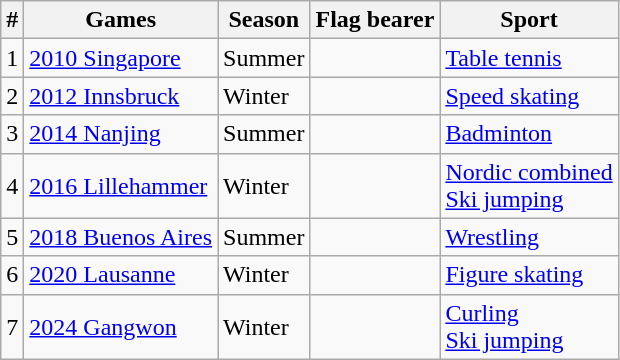<table class="wikitable sortable">
<tr>
<th>#</th>
<th>Games</th>
<th>Season</th>
<th>Flag bearer</th>
<th>Sport</th>
</tr>
<tr>
<td align=center>1</td>
<td><a href='#'>2010 Singapore</a></td>
<td>Summer</td>
<td></td>
<td><a href='#'>Table tennis</a></td>
</tr>
<tr>
<td align=center>2</td>
<td><a href='#'>2012 Innsbruck</a></td>
<td>Winter</td>
<td></td>
<td><a href='#'>Speed skating</a></td>
</tr>
<tr>
<td align=center>3</td>
<td><a href='#'>2014 Nanjing</a></td>
<td>Summer</td>
<td></td>
<td><a href='#'>Badminton</a></td>
</tr>
<tr>
<td align=center>4</td>
<td><a href='#'>2016 Lillehammer</a></td>
<td>Winter</td>
<td></td>
<td><a href='#'>Nordic combined</a><br><a href='#'>Ski jumping</a></td>
</tr>
<tr>
<td align=center>5</td>
<td><a href='#'>2018 Buenos Aires</a></td>
<td>Summer</td>
<td></td>
<td><a href='#'>Wrestling</a></td>
</tr>
<tr>
<td align=center>6</td>
<td><a href='#'>2020 Lausanne</a></td>
<td>Winter</td>
<td></td>
<td><a href='#'>Figure skating</a></td>
</tr>
<tr>
<td align=center>7</td>
<td><a href='#'>2024 Gangwon</a></td>
<td align=left rowspan=2>Winter</td>
<td><br></td>
<td><a href='#'>Curling</a><br><a href='#'>Ski jumping</a></td>
</tr>
</table>
